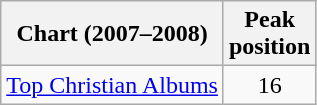<table class="wikitable sortable">
<tr>
<th align="left">Chart (2007–2008)</th>
<th align="left">Peak<br>position</th>
</tr>
<tr>
<td align="left"><a href='#'>Top Christian Albums</a></td>
<td style="text-align:center;">16</td>
</tr>
</table>
